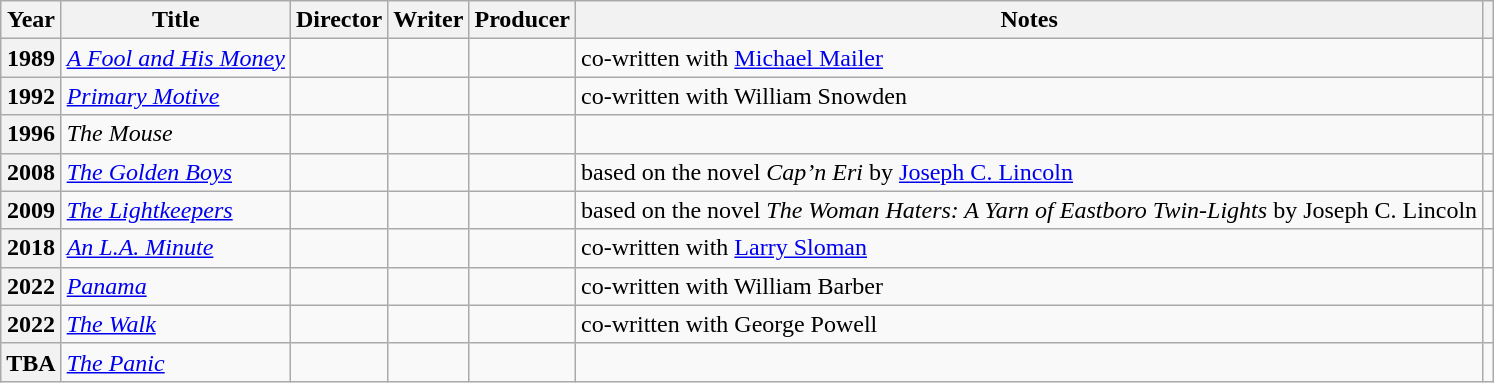<table class="wikitable plainrowheaders sortable">
<tr>
<th scope="col">Year</th>
<th scope="col">Title</th>
<th scope="col">Director</th>
<th scope="col">Writer</th>
<th scope="col">Producer</th>
<th scope="col" class="unsortable">Notes</th>
<th scope="col" class="unsortable"></th>
</tr>
<tr>
<th>1989</th>
<td><em><a href='#'>A Fool and His Money</a></em></td>
<td></td>
<td></td>
<td></td>
<td>co-written with <a href='#'>Michael Mailer</a></td>
<td></td>
</tr>
<tr>
<th>1992</th>
<td><em><a href='#'>Primary Motive</a></em></td>
<td></td>
<td></td>
<td></td>
<td>co-written with William Snowden</td>
<td></td>
</tr>
<tr>
<th>1996</th>
<td><em>The Mouse</em></td>
<td></td>
<td></td>
<td></td>
<td></td>
<td></td>
</tr>
<tr>
<th>2008</th>
<td><em><a href='#'>The Golden Boys</a></em></td>
<td></td>
<td></td>
<td></td>
<td>based on the novel <em>Cap’n Eri</em> by <a href='#'>Joseph C. Lincoln</a></td>
<td></td>
</tr>
<tr>
<th>2009</th>
<td><em><a href='#'>The Lightkeepers</a></em></td>
<td></td>
<td></td>
<td></td>
<td>based on the novel <em>The Woman Haters: A Yarn of Eastboro Twin-Lights</em> by Joseph C. Lincoln</td>
<td></td>
</tr>
<tr>
<th>2018</th>
<td><em><a href='#'>An L.A. Minute</a></em></td>
<td></td>
<td></td>
<td></td>
<td>co-written with <a href='#'>Larry Sloman</a></td>
<td></td>
</tr>
<tr>
<th>2022</th>
<td><em><a href='#'>Panama</a></em></td>
<td></td>
<td></td>
<td></td>
<td>co-written with William Barber</td>
<td></td>
</tr>
<tr>
<th>2022</th>
<td><em><a href='#'>The Walk</a></em></td>
<td></td>
<td></td>
<td></td>
<td>co-written with George Powell</td>
<td></td>
</tr>
<tr>
<th>TBA</th>
<td><em><a href='#'>The Panic</a></em></td>
<td></td>
<td></td>
<td></td>
<td></td>
<td></td>
</tr>
</table>
